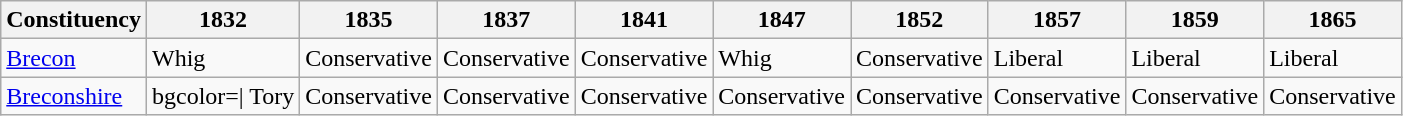<table class=wikitable sortable>
<tr>
<th>Constituency</th>
<th>1832</th>
<th>1835</th>
<th>1837</th>
<th>1841</th>
<th>1847</th>
<th>1852</th>
<th>1857</th>
<th>1859</th>
<th>1865</th>
</tr>
<tr>
<td><a href='#'>Brecon</a></td>
<td bgcolor=>Whig</td>
<td bgcolor=>Conservative</td>
<td bgcolor=>Conservative</td>
<td bgcolor=>Conservative</td>
<td bgcolor=>Whig</td>
<td bgcolor=>Conservative</td>
<td bgcolor=>Liberal</td>
<td bgcolor=>Liberal</td>
<td bgcolor=>Liberal</td>
</tr>
<tr>
<td><a href='#'>Breconshire</a></td>
<td bgcolor=>bgcolor=| Tory</td>
<td bgcolor=>Conservative</td>
<td bgcolor=>Conservative</td>
<td bgcolor=>Conservative</td>
<td bgcolor=>Conservative</td>
<td bgcolor=>Conservative</td>
<td bgcolor=>Conservative</td>
<td bgcolor=>Conservative</td>
<td bgcolor=>Conservative</td>
</tr>
</table>
